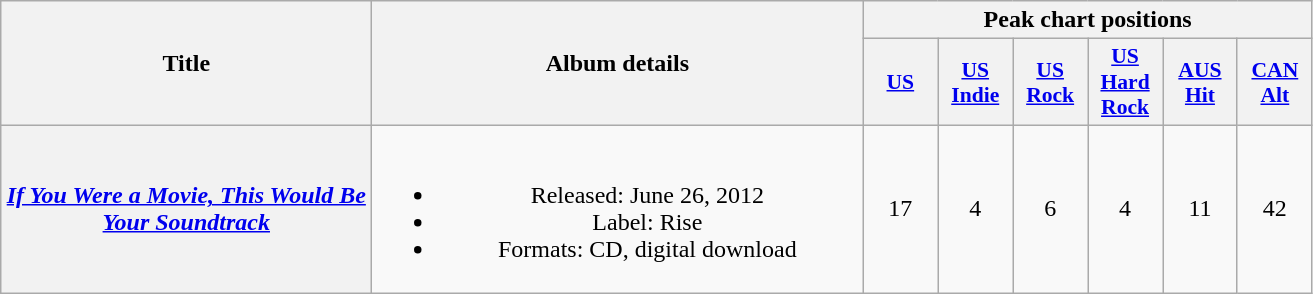<table class="wikitable plainrowheaders" style="text-align:center;">
<tr>
<th scope="col" rowspan="2" style="width:15em;">Title</th>
<th scope="col" rowspan="2" style="width:20em;">Album details</th>
<th scope="col" colspan="6">Peak chart positions</th>
</tr>
<tr>
<th scope="col" style="width:3em;font-size:90%;"><a href='#'>US</a><br></th>
<th scope="col" style="width:3em;font-size:90%;"><a href='#'>US Indie</a><br></th>
<th scope="col" style="width:3em;font-size:90%;"><a href='#'>US Rock</a><br></th>
<th scope="col" style="width:3em;font-size:90%;"><a href='#'>US Hard Rock</a><br></th>
<th scope="col" style="width:3em;font-size:90%;"><a href='#'>AUS<br>Hit</a><br></th>
<th scope="col" style="width:3em;font-size:90%;"><a href='#'>CAN<br>Alt</a><br></th>
</tr>
<tr>
<th scope="row"><em><a href='#'>If You Were a Movie, This Would Be Your Soundtrack</a></em></th>
<td><br><ul><li>Released: June 26, 2012</li><li>Label: Rise</li><li>Formats: CD, digital download</li></ul></td>
<td>17</td>
<td>4</td>
<td>6</td>
<td>4</td>
<td>11</td>
<td>42</td>
</tr>
</table>
